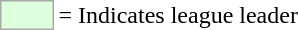<table>
<tr>
<td style="background:#DDFFDD; border:1px solid #aaa; width:2em;"></td>
<td>= Indicates league leader</td>
</tr>
</table>
